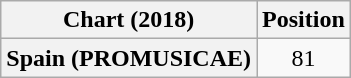<table class="wikitable plainrowheaders" style="text-align:center">
<tr>
<th scope="col">Chart (2018)</th>
<th scope="col">Position</th>
</tr>
<tr>
<th scope="row">Spain (PROMUSICAE)</th>
<td>81</td>
</tr>
</table>
